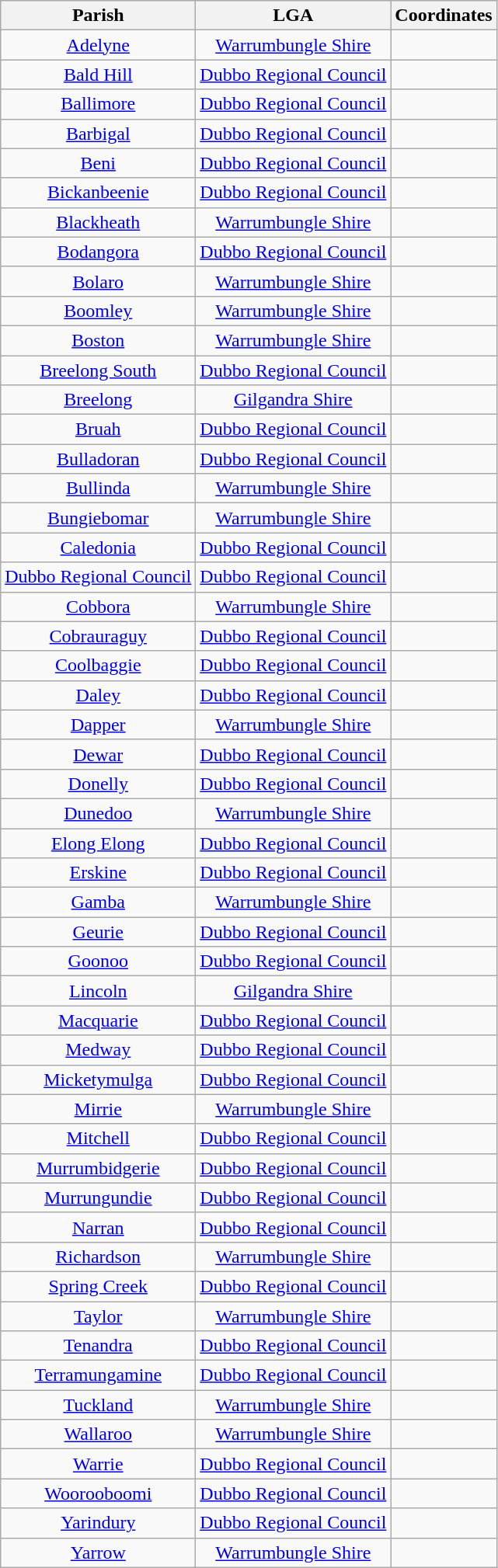<table class="wikitable" style="text-align:center">
<tr>
<th>Parish</th>
<th>LGA</th>
<th>Coordinates</th>
</tr>
<tr>
<td><a href='#'>Adelyne</a></td>
<td><a href='#'>Warrumbungle Shire</a></td>
<td></td>
</tr>
<tr>
<td><a href='#'>Bald Hill</a></td>
<td><a href='#'>Dubbo Regional Council</a></td>
<td></td>
</tr>
<tr>
<td><a href='#'>Ballimore</a></td>
<td><a href='#'>Dubbo Regional Council</a></td>
<td></td>
</tr>
<tr>
<td><a href='#'>Barbigal</a></td>
<td><a href='#'>Dubbo Regional Council</a></td>
<td></td>
</tr>
<tr>
<td><a href='#'>Beni</a></td>
<td><a href='#'>Dubbo Regional Council</a></td>
<td></td>
</tr>
<tr>
<td><a href='#'>Bickanbeenie</a></td>
<td><a href='#'>Dubbo Regional Council</a></td>
<td></td>
</tr>
<tr>
<td><a href='#'>Blackheath</a></td>
<td><a href='#'>Warrumbungle Shire</a></td>
<td></td>
</tr>
<tr>
<td><a href='#'>Bodangora</a></td>
<td><a href='#'>Dubbo Regional Council</a></td>
<td></td>
</tr>
<tr>
<td><a href='#'>Bolaro</a></td>
<td><a href='#'>Warrumbungle Shire</a></td>
<td></td>
</tr>
<tr>
<td><a href='#'>Boomley</a></td>
<td><a href='#'>Warrumbungle Shire</a></td>
<td></td>
</tr>
<tr>
<td><a href='#'>Boston</a></td>
<td><a href='#'>Warrumbungle Shire</a></td>
<td></td>
</tr>
<tr>
<td><a href='#'>Breelong South</a></td>
<td><a href='#'>Dubbo Regional Council</a></td>
<td></td>
</tr>
<tr>
<td><a href='#'>Breelong</a></td>
<td><a href='#'>Gilgandra Shire</a></td>
<td></td>
</tr>
<tr>
<td><a href='#'>Bruah</a></td>
<td><a href='#'>Dubbo Regional Council</a></td>
<td></td>
</tr>
<tr>
<td><a href='#'>Bulladoran</a></td>
<td><a href='#'>Dubbo Regional Council</a></td>
<td></td>
</tr>
<tr>
<td><a href='#'>Bullinda</a></td>
<td><a href='#'>Warrumbungle Shire</a></td>
<td></td>
</tr>
<tr>
<td><a href='#'>Bungiebomar</a></td>
<td><a href='#'>Warrumbungle Shire</a></td>
<td></td>
</tr>
<tr>
<td><a href='#'>Caledonia</a></td>
<td><a href='#'>Dubbo Regional Council</a></td>
<td></td>
</tr>
<tr>
<td><a href='#'>Dubbo Regional Council</a></td>
<td><a href='#'>Dubbo Regional Council</a></td>
<td></td>
</tr>
<tr>
<td><a href='#'>Cobbora</a></td>
<td><a href='#'>Warrumbungle Shire</a></td>
<td></td>
</tr>
<tr>
<td><a href='#'>Cobrauraguy</a></td>
<td><a href='#'>Dubbo Regional Council</a></td>
<td></td>
</tr>
<tr>
<td><a href='#'>Coolbaggie</a></td>
<td><a href='#'>Dubbo Regional Council</a></td>
<td></td>
</tr>
<tr>
<td><a href='#'>Daley</a></td>
<td><a href='#'>Dubbo Regional Council</a></td>
<td></td>
</tr>
<tr>
<td><a href='#'>Dapper</a></td>
<td><a href='#'>Warrumbungle Shire</a></td>
<td></td>
</tr>
<tr>
<td><a href='#'>Dewar</a></td>
<td><a href='#'>Dubbo Regional Council</a></td>
<td></td>
</tr>
<tr>
<td><a href='#'>Donelly</a></td>
<td><a href='#'>Dubbo Regional Council</a></td>
<td></td>
</tr>
<tr>
<td><a href='#'>Dunedoo</a></td>
<td><a href='#'>Warrumbungle Shire</a></td>
<td></td>
</tr>
<tr>
<td><a href='#'>Elong Elong</a></td>
<td><a href='#'>Dubbo Regional Council</a></td>
<td></td>
</tr>
<tr>
<td><a href='#'>Erskine</a></td>
<td><a href='#'>Dubbo Regional Council</a></td>
<td></td>
</tr>
<tr>
<td><a href='#'>Gamba</a></td>
<td><a href='#'>Warrumbungle Shire</a></td>
<td></td>
</tr>
<tr>
<td><a href='#'>Geurie</a></td>
<td><a href='#'>Dubbo Regional Council</a></td>
<td></td>
</tr>
<tr>
<td><a href='#'>Goonoo</a></td>
<td><a href='#'>Dubbo Regional Council</a></td>
<td></td>
</tr>
<tr>
<td><a href='#'>Lincoln</a></td>
<td><a href='#'>Gilgandra Shire</a></td>
<td></td>
</tr>
<tr>
<td><a href='#'>Macquarie</a></td>
<td><a href='#'>Dubbo Regional Council</a></td>
<td></td>
</tr>
<tr>
<td><a href='#'>Medway</a></td>
<td><a href='#'>Dubbo Regional Council</a></td>
<td></td>
</tr>
<tr>
<td><a href='#'>Micketymulga</a></td>
<td><a href='#'>Dubbo Regional Council</a></td>
<td></td>
</tr>
<tr>
<td><a href='#'>Mirrie</a></td>
<td><a href='#'>Warrumbungle Shire</a></td>
<td></td>
</tr>
<tr>
<td><a href='#'>Mitchell</a></td>
<td><a href='#'>Dubbo Regional Council</a></td>
<td></td>
</tr>
<tr>
<td><a href='#'>Murrumbidgerie</a></td>
<td><a href='#'>Dubbo Regional Council</a></td>
<td></td>
</tr>
<tr>
<td><a href='#'>Murrungundie</a></td>
<td><a href='#'>Dubbo Regional Council</a></td>
<td></td>
</tr>
<tr>
<td><a href='#'>Narran</a></td>
<td><a href='#'>Dubbo Regional Council</a></td>
<td></td>
</tr>
<tr>
<td><a href='#'>Richardson</a></td>
<td><a href='#'>Warrumbungle Shire</a></td>
<td></td>
</tr>
<tr>
<td><a href='#'>Spring Creek</a></td>
<td><a href='#'>Dubbo Regional Council</a></td>
<td></td>
</tr>
<tr>
<td><a href='#'>Taylor</a></td>
<td><a href='#'>Warrumbungle Shire</a></td>
<td></td>
</tr>
<tr>
<td><a href='#'>Tenandra</a></td>
<td><a href='#'>Dubbo Regional Council</a></td>
<td></td>
</tr>
<tr>
<td><a href='#'>Terramungamine</a></td>
<td><a href='#'>Dubbo Regional Council</a></td>
<td></td>
</tr>
<tr>
<td><a href='#'>Tuckland</a></td>
<td><a href='#'>Warrumbungle Shire</a></td>
<td></td>
</tr>
<tr>
<td><a href='#'>Wallaroo</a></td>
<td><a href='#'>Warrumbungle Shire</a></td>
<td></td>
</tr>
<tr>
<td><a href='#'>Warrie</a></td>
<td><a href='#'>Dubbo Regional Council</a></td>
<td></td>
</tr>
<tr>
<td><a href='#'>Woorooboomi</a></td>
<td><a href='#'>Dubbo Regional Council</a></td>
<td></td>
</tr>
<tr>
<td><a href='#'>Yarindury</a></td>
<td><a href='#'>Dubbo Regional Council</a></td>
<td></td>
</tr>
<tr>
<td><a href='#'>Yarrow</a></td>
<td><a href='#'>Warrumbungle Shire</a></td>
<td></td>
</tr>
</table>
